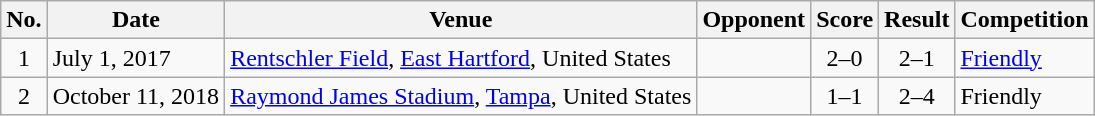<table class="wikitable sortable">
<tr>
<th scope="col">No.</th>
<th scope="col" data-sort-type="date">Date</th>
<th scope="col">Venue</th>
<th scope="col">Opponent</th>
<th scope="col">Score</th>
<th scope="col">Result</th>
<th scope="col">Competition</th>
</tr>
<tr>
<td style="text-align:center">1</td>
<td>July 1, 2017</td>
<td><a href='#'>Rentschler Field</a>, <a href='#'>East Hartford</a>, United States</td>
<td></td>
<td style="text-align:center">2–0</td>
<td style="text-align:center">2–1</td>
<td><a href='#'>Friendly</a></td>
</tr>
<tr>
<td style="text-align:center">2</td>
<td>October 11, 2018</td>
<td><a href='#'>Raymond James Stadium</a>, <a href='#'>Tampa</a>, United States</td>
<td></td>
<td style="text-align:center">1–1</td>
<td style="text-align:center">2–4</td>
<td>Friendly</td>
</tr>
</table>
